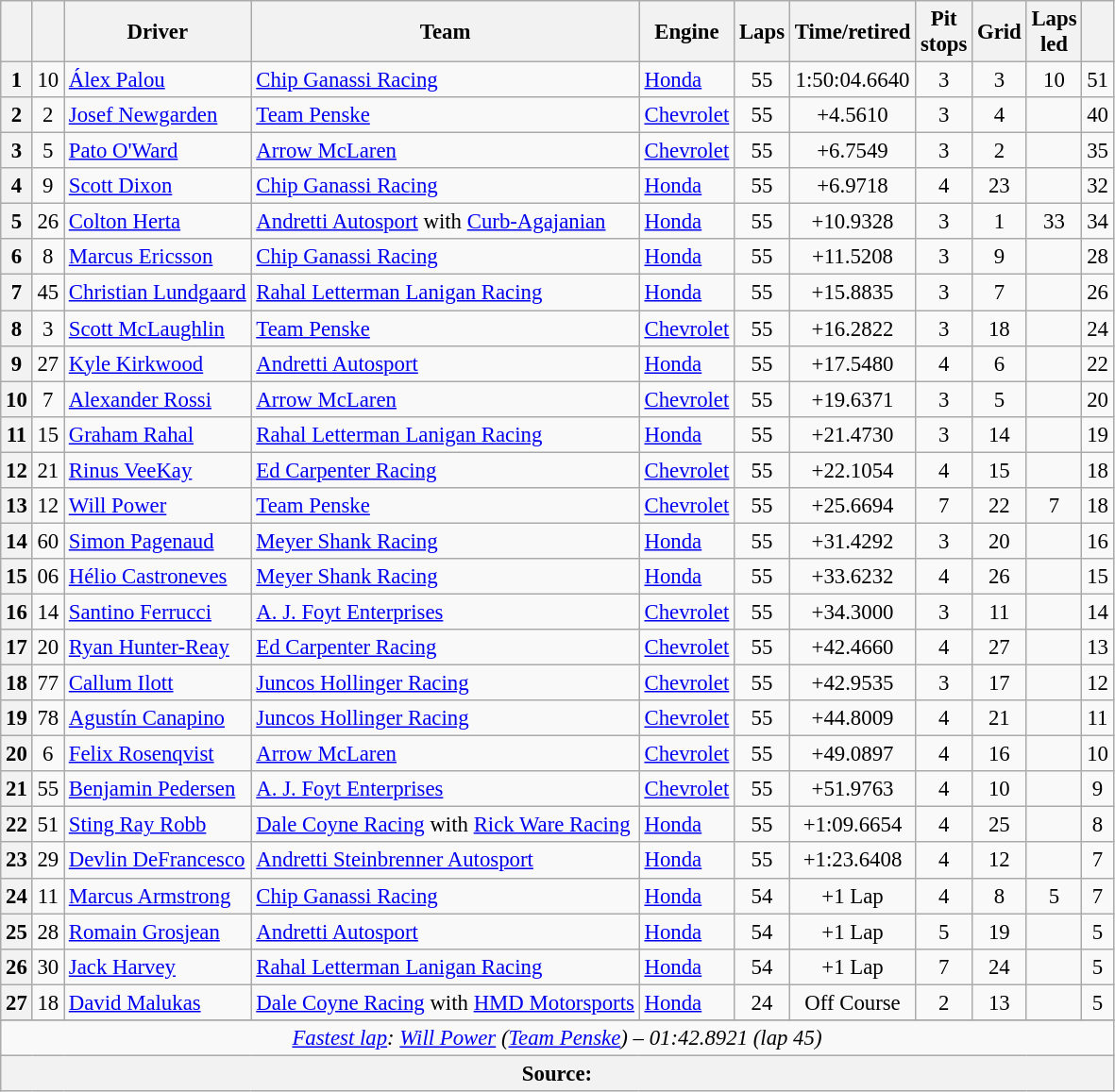<table class="wikitable sortable" style="font-size:95%;">
<tr>
<th scope="col"></th>
<th scope="col"></th>
<th scope="col">Driver</th>
<th scope="col">Team</th>
<th scope="col">Engine</th>
<th class="unsortable" scope="col">Laps</th>
<th class="unsortable" scope="col">Time/retired</th>
<th scope="col">Pit<br>stops</th>
<th scope="col">Grid</th>
<th scope="col">Laps<br>led</th>
<th scope="col"></th>
</tr>
<tr>
<th>1</th>
<td align="center">10</td>
<td> <a href='#'>Álex Palou</a> <strong></strong></td>
<td><a href='#'>Chip Ganassi Racing</a></td>
<td><a href='#'>Honda</a></td>
<td align="center">55</td>
<td align="center">1:50:04.6640</td>
<td align="center">3</td>
<td align="center">3</td>
<td align="center">10</td>
<td align="center">51</td>
</tr>
<tr>
<th>2</th>
<td align="center">2</td>
<td> <a href='#'>Josef Newgarden</a> <strong></strong></td>
<td><a href='#'>Team Penske</a></td>
<td><a href='#'>Chevrolet</a></td>
<td align="center">55</td>
<td align="center">+4.5610</td>
<td align="center">3</td>
<td align="center">4</td>
<td align="center"></td>
<td align="center">40</td>
</tr>
<tr>
<th>3</th>
<td align="center">5</td>
<td> <a href='#'>Pato O'Ward</a></td>
<td><a href='#'>Arrow McLaren</a></td>
<td><a href='#'>Chevrolet</a></td>
<td align="center">55</td>
<td align="center">+6.7549</td>
<td align="center">3</td>
<td align="center">2</td>
<td align="center"></td>
<td align="center">35</td>
</tr>
<tr>
<th>4</th>
<td align="center">9</td>
<td> <a href='#'>Scott Dixon</a> <strong></strong></td>
<td><a href='#'>Chip Ganassi Racing</a></td>
<td><a href='#'>Honda</a></td>
<td align="center">55</td>
<td align="center">+6.9718</td>
<td align="center">4</td>
<td align="center">23</td>
<td align="center"></td>
<td align="center">32</td>
</tr>
<tr>
<th>5</th>
<td align="center">26</td>
<td> <a href='#'>Colton Herta</a></td>
<td><a href='#'>Andretti Autosport</a> with <a href='#'>Curb-Agajanian</a></td>
<td><a href='#'>Honda</a></td>
<td align="center">55</td>
<td align="center">+10.9328</td>
<td align="center">3</td>
<td align="center">1</td>
<td align="center">33</td>
<td align="center">34</td>
</tr>
<tr>
<th>6</th>
<td align="center">8</td>
<td> <a href='#'>Marcus Ericsson</a></td>
<td><a href='#'>Chip Ganassi Racing</a></td>
<td><a href='#'>Honda</a></td>
<td align="center">55</td>
<td align="center">+11.5208</td>
<td align="center">3</td>
<td align="center">9</td>
<td align="center"></td>
<td align="center">28</td>
</tr>
<tr>
<th>7</th>
<td align="center">45</td>
<td> <a href='#'>Christian Lundgaard</a></td>
<td><a href='#'>Rahal Letterman Lanigan Racing</a></td>
<td><a href='#'>Honda</a></td>
<td align="center">55</td>
<td align="center">+15.8835</td>
<td align="center">3</td>
<td align="center">7</td>
<td align="center"></td>
<td align="center">26</td>
</tr>
<tr>
<th>8</th>
<td align="center">3</td>
<td> <a href='#'>Scott McLaughlin</a></td>
<td><a href='#'>Team Penske</a></td>
<td><a href='#'>Chevrolet</a></td>
<td align="center">55</td>
<td align="center">+16.2822</td>
<td align="center">3</td>
<td align="center">18</td>
<td align="center"></td>
<td align="center">24</td>
</tr>
<tr>
<th>9</th>
<td align="center">27</td>
<td> <a href='#'>Kyle Kirkwood</a></td>
<td><a href='#'>Andretti Autosport</a></td>
<td><a href='#'>Honda</a></td>
<td align="center">55</td>
<td align="center">+17.5480</td>
<td align="center">4</td>
<td align="center">6</td>
<td align="center"></td>
<td align="center">22</td>
</tr>
<tr>
<th>10</th>
<td align="center">7</td>
<td> <a href='#'>Alexander Rossi</a> <strong></strong></td>
<td><a href='#'>Arrow McLaren</a></td>
<td><a href='#'>Chevrolet</a></td>
<td align="center">55</td>
<td align="center">+19.6371</td>
<td align="center">3</td>
<td align="center">5</td>
<td align="center"></td>
<td align="center">20</td>
</tr>
<tr>
<th>11</th>
<td align="center">15</td>
<td> <a href='#'>Graham Rahal</a></td>
<td><a href='#'>Rahal Letterman Lanigan Racing</a></td>
<td><a href='#'>Honda</a></td>
<td align="center">55</td>
<td align="center">+21.4730</td>
<td align="center">3</td>
<td align="center">14</td>
<td align="center"></td>
<td align="center">19</td>
</tr>
<tr>
<th>12</th>
<td align="center">21</td>
<td> <a href='#'>Rinus VeeKay</a></td>
<td><a href='#'>Ed Carpenter Racing</a></td>
<td><a href='#'>Chevrolet</a></td>
<td align="center">55</td>
<td align="center">+22.1054</td>
<td align="center">4</td>
<td align="center">15</td>
<td align="center"></td>
<td align="center">18</td>
</tr>
<tr>
<th>13</th>
<td align="center">12</td>
<td> <a href='#'>Will Power</a> <strong></strong></td>
<td><a href='#'>Team Penske</a></td>
<td><a href='#'>Chevrolet</a></td>
<td align="center">55</td>
<td align="center">+25.6694</td>
<td align="center">7</td>
<td align="center">22</td>
<td align="center">7</td>
<td align="center">18</td>
</tr>
<tr>
<th>14</th>
<td align="center">60</td>
<td> <a href='#'>Simon Pagenaud</a></td>
<td><a href='#'>Meyer Shank Racing</a></td>
<td><a href='#'>Honda</a></td>
<td align="center">55</td>
<td align="center">+31.4292</td>
<td align="center">3</td>
<td align="center">20</td>
<td align="center"></td>
<td align="center">16</td>
</tr>
<tr>
<th>15</th>
<td align="center">06</td>
<td> <a href='#'>Hélio Castroneves</a></td>
<td><a href='#'>Meyer Shank Racing</a></td>
<td><a href='#'>Honda</a></td>
<td align="center">55</td>
<td align="center">+33.6232</td>
<td align="center">4</td>
<td align="center">26</td>
<td align="center"></td>
<td align="center">15</td>
</tr>
<tr>
<th>16</th>
<td align="center">14</td>
<td> <a href='#'>Santino Ferrucci</a></td>
<td><a href='#'>A. J. Foyt Enterprises</a></td>
<td><a href='#'>Chevrolet</a></td>
<td align="center">55</td>
<td align="center">+34.3000</td>
<td align="center">3</td>
<td align="center">11</td>
<td align="center"></td>
<td align="center">14</td>
</tr>
<tr>
<th>17</th>
<td align="center">20</td>
<td> <a href='#'>Ryan Hunter-Reay</a></td>
<td><a href='#'>Ed Carpenter Racing</a></td>
<td><a href='#'>Chevrolet</a></td>
<td align="center">55</td>
<td align="center">+42.4660</td>
<td align="center">4</td>
<td align="center">27</td>
<td align="center"></td>
<td align="center">13</td>
</tr>
<tr>
<th>18</th>
<td align="center">77</td>
<td> <a href='#'>Callum Ilott</a></td>
<td><a href='#'>Juncos Hollinger Racing</a></td>
<td><a href='#'>Chevrolet</a></td>
<td align="center">55</td>
<td align="center">+42.9535</td>
<td align="center">3</td>
<td align="center">17</td>
<td align="center"></td>
<td align="center">12</td>
</tr>
<tr>
<th>19</th>
<td align="center">78</td>
<td> <a href='#'>Agustín Canapino</a> <strong></strong></td>
<td><a href='#'>Juncos Hollinger Racing</a></td>
<td><a href='#'>Chevrolet</a></td>
<td align="center">55</td>
<td align="center">+44.8009</td>
<td align="center">4</td>
<td align="center">21</td>
<td align="center"></td>
<td align="center">11</td>
</tr>
<tr>
<th>20</th>
<td align="center">6</td>
<td> <a href='#'>Felix Rosenqvist</a> <strong></strong></td>
<td><a href='#'>Arrow McLaren</a></td>
<td><a href='#'>Chevrolet</a></td>
<td align="center">55</td>
<td align="center">+49.0897</td>
<td align="center">4</td>
<td align="center">16</td>
<td align="center"></td>
<td align="center">10</td>
</tr>
<tr>
<th>21</th>
<td align="center">55</td>
<td> <a href='#'>Benjamin Pedersen</a> <strong></strong></td>
<td><a href='#'>A. J. Foyt Enterprises</a></td>
<td><a href='#'>Chevrolet</a></td>
<td align="center">55</td>
<td align="center">+51.9763</td>
<td align="center">4</td>
<td align="center">10</td>
<td align="center"></td>
<td align="center">9</td>
</tr>
<tr>
<th>22</th>
<td align="center">51</td>
<td> <a href='#'>Sting Ray Robb</a> <strong></strong></td>
<td><a href='#'>Dale Coyne Racing</a> with <a href='#'>Rick Ware Racing</a></td>
<td><a href='#'>Honda</a></td>
<td align="center">55</td>
<td align="center">+1:09.6654</td>
<td align="center">4</td>
<td align="center">25</td>
<td align="center"></td>
<td align="center">8</td>
</tr>
<tr>
<th>23</th>
<td align="center">29</td>
<td> <a href='#'>Devlin DeFrancesco</a></td>
<td><a href='#'>Andretti Steinbrenner Autosport</a></td>
<td><a href='#'>Honda</a></td>
<td align="center">55</td>
<td align="center">+1:23.6408</td>
<td align="center">4</td>
<td align="center">12</td>
<td align="center"></td>
<td align="center">7</td>
</tr>
<tr>
<th>24</th>
<td align="center">11</td>
<td> <a href='#'>Marcus Armstrong</a> <strong></strong></td>
<td><a href='#'>Chip Ganassi Racing</a></td>
<td><a href='#'>Honda</a></td>
<td align="center">54</td>
<td align="center">+1 Lap</td>
<td align="center">4</td>
<td align="center">8</td>
<td align="center">5</td>
<td align="center">7</td>
</tr>
<tr>
<th>25</th>
<td align="center">28</td>
<td> <a href='#'>Romain Grosjean</a></td>
<td><a href='#'>Andretti Autosport</a></td>
<td><a href='#'>Honda</a></td>
<td align="center">54</td>
<td align="center">+1 Lap</td>
<td align="center">5</td>
<td align="center">19</td>
<td align="center"></td>
<td align="center">5</td>
</tr>
<tr>
<th>26</th>
<td align="center">30</td>
<td> <a href='#'>Jack Harvey</a></td>
<td><a href='#'>Rahal Letterman Lanigan Racing</a></td>
<td><a href='#'>Honda</a></td>
<td align="center">54</td>
<td align="center">+1 Lap</td>
<td align="center">7</td>
<td align="center">24</td>
<td align="center"></td>
<td align="center">5</td>
</tr>
<tr>
<th>27</th>
<td align="center">18</td>
<td> <a href='#'>David Malukas</a></td>
<td><a href='#'>Dale Coyne Racing</a> with <a href='#'>HMD Motorsports</a></td>
<td><a href='#'>Honda</a></td>
<td align="center">24</td>
<td align="center">Off Course</td>
<td align="center">2</td>
<td align="center">13</td>
<td align="center"></td>
<td align="center">5</td>
</tr>
<tr>
</tr>
<tr class="sortbottom">
<td colspan="11" style="text-align:center"><em><a href='#'>Fastest lap</a>:  <a href='#'>Will Power</a> (<a href='#'>Team Penske</a>) – 01:42.8921 (lap 45)</em></td>
</tr>
<tr class="sortbottom">
<th colspan="11">Source:</th>
</tr>
</table>
